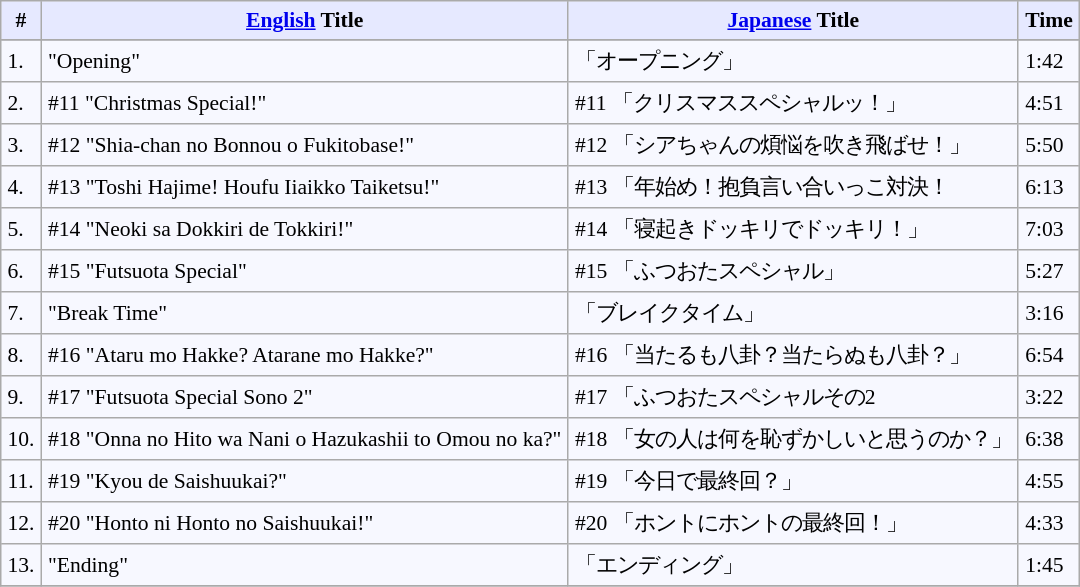<table border="" cellpadding="4" cellspacing="0" style="border: 1px #aaaaaa solid; border-collapse: collapse; padding: 0.2em; margin: 1em 1em 1em 0; background: #f7f8ff; font-size:0.9em">
<tr valign="middle" bgcolor="#e6e9ff">
<th rowspan="1">#</th>
<th rowspan="1"><a href='#'>English</a> Title</th>
<th colspan="1"><a href='#'>Japanese</a> Title</th>
<th rowspan="1">Time</th>
</tr>
<tr bgcolor="#e6e9ff">
</tr>
<tr>
<td>1.</td>
<td>"Opening"</td>
<td>「オープニング」</td>
<td>1:42</td>
</tr>
<tr>
<td>2.</td>
<td>#11 "Christmas Special!"</td>
<td>#11 「クリスマススペシャルッ！」</td>
<td>4:51</td>
</tr>
<tr>
<td>3.</td>
<td>#12 "Shia-chan no Bonnou o Fukitobase!"</td>
<td>#12 「シアちゃんの煩悩を吹き飛ばせ！」</td>
<td>5:50</td>
</tr>
<tr>
<td>4.</td>
<td>#13 "Toshi Hajime! Houfu Iiaikko Taiketsu!"</td>
<td>#13 「年始め！抱負言い合いっこ対決！</td>
<td>6:13</td>
</tr>
<tr>
<td>5.</td>
<td>#14 "Neoki sa Dokkiri de Tokkiri!"</td>
<td>#14 「寝起きドッキリでドッキリ！」</td>
<td>7:03</td>
</tr>
<tr>
<td>6.</td>
<td>#15 "Futsuota Special"</td>
<td>#15 「ふつおたスペシャル」</td>
<td>5:27</td>
</tr>
<tr>
<td>7.</td>
<td>"Break Time"</td>
<td>「ブレイクタイム」</td>
<td>3:16</td>
</tr>
<tr>
<td>8.</td>
<td>#16 "Ataru mo Hakke? Atarane mo Hakke?"</td>
<td>#16 「当たるも八卦？当たらぬも八卦？」</td>
<td>6:54</td>
</tr>
<tr>
<td>9.</td>
<td>#17 "Futsuota Special Sono 2"</td>
<td>#17 「ふつおたスペシャルその2</td>
<td>3:22</td>
</tr>
<tr>
<td>10.</td>
<td>#18 "Onna no Hito wa Nani o Hazukashii to Omou no ka?"</td>
<td>#18 「女の人は何を恥ずかしいと思うのか？」</td>
<td>6:38</td>
</tr>
<tr>
<td>11.</td>
<td>#19 "Kyou de Saishuukai?"</td>
<td>#19 「今日で最終回？」</td>
<td>4:55</td>
</tr>
<tr>
<td>12.</td>
<td>#20 "Honto ni Honto no Saishuukai!"</td>
<td>#20 「ホントにホントの最終回！」</td>
<td>4:33</td>
</tr>
<tr>
<td>13.</td>
<td>"Ending"</td>
<td>「エンディング」</td>
<td>1:45</td>
</tr>
<tr>
</tr>
</table>
